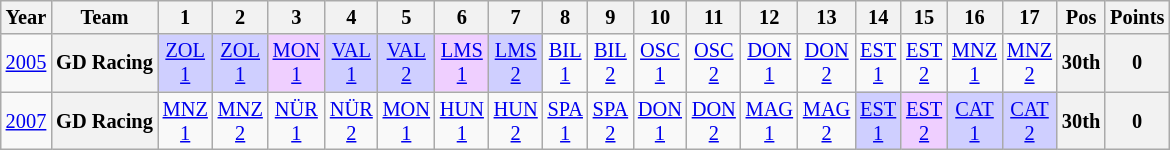<table class="wikitable" style="text-align:center; font-size:85%">
<tr>
<th>Year</th>
<th>Team</th>
<th>1</th>
<th>2</th>
<th>3</th>
<th>4</th>
<th>5</th>
<th>6</th>
<th>7</th>
<th>8</th>
<th>9</th>
<th>10</th>
<th>11</th>
<th>12</th>
<th>13</th>
<th>14</th>
<th>15</th>
<th>16</th>
<th>17</th>
<th>Pos</th>
<th>Points</th>
</tr>
<tr>
<td><a href='#'>2005</a></td>
<th nowrap>GD Racing</th>
<td style="background:#CFCFFF;"><a href='#'>ZOL<br>1</a><br></td>
<td style="background:#CFCFFF;"><a href='#'>ZOL<br>1</a><br></td>
<td style="background:#EFCFFF;"><a href='#'>MON<br>1</a><br></td>
<td style="background:#CFCFFF;"><a href='#'>VAL<br>1</a><br></td>
<td style="background:#CFCFFF;"><a href='#'>VAL<br>2</a><br></td>
<td style="background:#EFCFFF;"><a href='#'>LMS<br>1</a><br></td>
<td style="background:#CFCFFF;"><a href='#'>LMS<br>2</a><br></td>
<td><a href='#'>BIL<br>1</a></td>
<td><a href='#'>BIL<br>2</a></td>
<td><a href='#'>OSC<br>1</a></td>
<td><a href='#'>OSC<br>2</a></td>
<td><a href='#'>DON<br>1</a></td>
<td><a href='#'>DON<br>2</a></td>
<td><a href='#'>EST<br>1</a></td>
<td><a href='#'>EST<br>2</a></td>
<td><a href='#'>MNZ<br>1</a></td>
<td><a href='#'>MNZ<br>2</a></td>
<th>30th</th>
<th>0</th>
</tr>
<tr>
<td><a href='#'>2007</a></td>
<th nowrap>GD Racing</th>
<td><a href='#'>MNZ<br>1</a></td>
<td><a href='#'>MNZ<br>2</a></td>
<td><a href='#'>NÜR<br>1</a></td>
<td><a href='#'>NÜR<br>2</a></td>
<td><a href='#'>MON<br>1</a></td>
<td><a href='#'>HUN<br>1</a></td>
<td><a href='#'>HUN<br>2</a></td>
<td><a href='#'>SPA<br>1</a></td>
<td><a href='#'>SPA<br>2</a></td>
<td><a href='#'>DON<br>1</a></td>
<td><a href='#'>DON<br>2</a></td>
<td><a href='#'>MAG<br>1</a></td>
<td><a href='#'>MAG<br>2</a></td>
<td style="background:#CFCFFF;"><a href='#'>EST<br>1</a><br></td>
<td style="background:#EFCFFF;"><a href='#'>EST<br>2</a><br></td>
<td style="background:#CFCFFF;"><a href='#'>CAT<br>1</a><br></td>
<td style="background:#CFCFFF;"><a href='#'>CAT<br>2</a><br></td>
<th>30th</th>
<th>0</th>
</tr>
</table>
